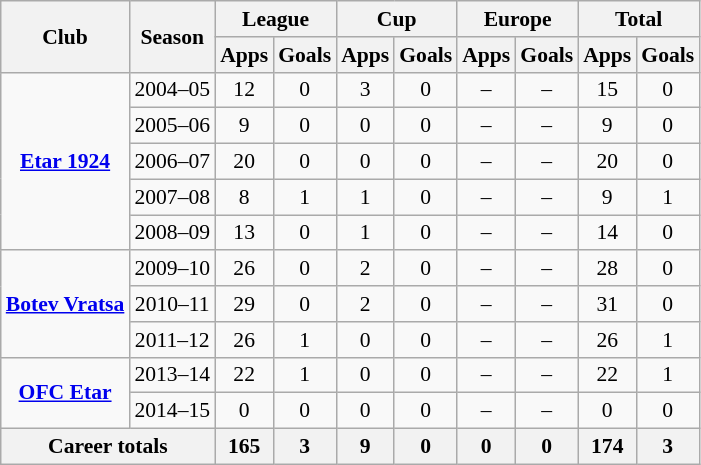<table class="wikitable" style="font-size:90%; text-align: center;">
<tr>
<th rowspan="2">Club</th>
<th rowspan="2">Season</th>
<th colspan="2">League</th>
<th colspan="2">Cup</th>
<th colspan="2">Europe</th>
<th colspan="2">Total</th>
</tr>
<tr>
<th>Apps</th>
<th>Goals</th>
<th>Apps</th>
<th>Goals</th>
<th>Apps</th>
<th>Goals</th>
<th>Apps</th>
<th>Goals</th>
</tr>
<tr>
<td rowspan="5" valign="center"><strong><a href='#'>Etar 1924</a></strong></td>
<td>2004–05</td>
<td>12</td>
<td>0</td>
<td>3</td>
<td>0</td>
<td>–</td>
<td>–</td>
<td>15</td>
<td>0</td>
</tr>
<tr>
<td>2005–06</td>
<td>9</td>
<td>0</td>
<td>0</td>
<td>0</td>
<td>–</td>
<td>–</td>
<td>9</td>
<td>0</td>
</tr>
<tr>
<td>2006–07</td>
<td>20</td>
<td>0</td>
<td>0</td>
<td>0</td>
<td>–</td>
<td>–</td>
<td>20</td>
<td>0</td>
</tr>
<tr>
<td>2007–08</td>
<td>8</td>
<td>1</td>
<td>1</td>
<td>0</td>
<td>–</td>
<td>–</td>
<td>9</td>
<td>1</td>
</tr>
<tr>
<td>2008–09</td>
<td>13</td>
<td>0</td>
<td>1</td>
<td>0</td>
<td>–</td>
<td>–</td>
<td>14</td>
<td>0</td>
</tr>
<tr>
<td rowspan="3" valign="center"><strong><a href='#'>Botev Vratsa</a></strong></td>
<td>2009–10</td>
<td>26</td>
<td>0</td>
<td>2</td>
<td>0</td>
<td>–</td>
<td>–</td>
<td>28</td>
<td>0</td>
</tr>
<tr>
<td>2010–11</td>
<td>29</td>
<td>0</td>
<td>2</td>
<td>0</td>
<td>–</td>
<td>–</td>
<td>31</td>
<td>0</td>
</tr>
<tr>
<td>2011–12</td>
<td>26</td>
<td>1</td>
<td>0</td>
<td>0</td>
<td>–</td>
<td>–</td>
<td>26</td>
<td>1</td>
</tr>
<tr>
<td rowspan="2" valign="center"><strong><a href='#'>OFC Etar</a></strong></td>
<td>2013–14</td>
<td>22</td>
<td>1</td>
<td>0</td>
<td>0</td>
<td>–</td>
<td>–</td>
<td>22</td>
<td>1</td>
</tr>
<tr>
<td>2014–15</td>
<td>0</td>
<td>0</td>
<td>0</td>
<td>0</td>
<td>–</td>
<td>–</td>
<td>0</td>
<td>0</td>
</tr>
<tr>
<th colspan="2">Career totals</th>
<th>165</th>
<th>3</th>
<th>9</th>
<th>0</th>
<th>0</th>
<th>0</th>
<th>174</th>
<th>3</th>
</tr>
</table>
